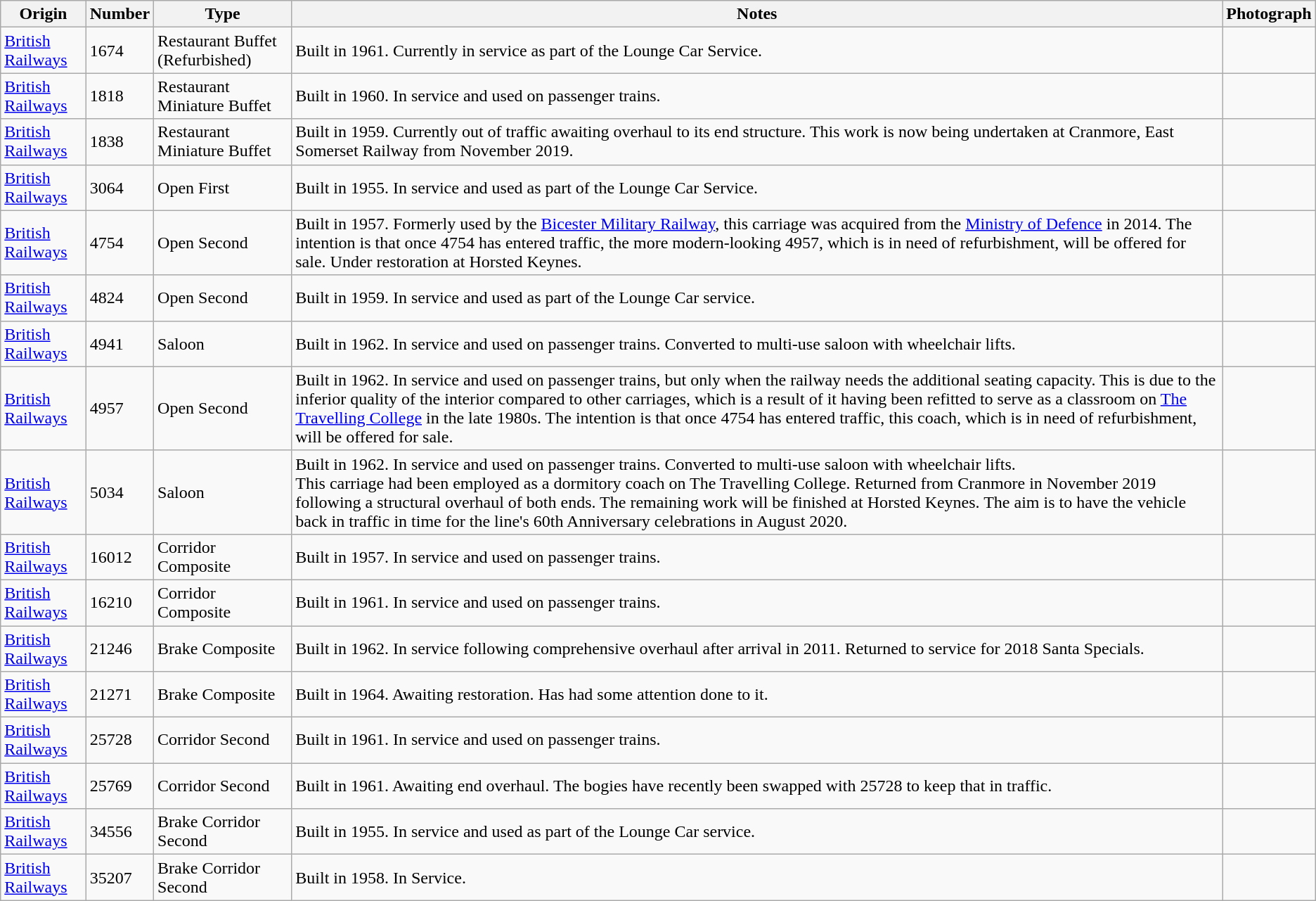<table class="wikitable">
<tr>
<th>Origin</th>
<th>Number</th>
<th>Type</th>
<th>Notes</th>
<th>Photograph</th>
</tr>
<tr>
<td><a href='#'>British Railways</a></td>
<td>1674</td>
<td>Restaurant Buffet (Refurbished)</td>
<td>Built in 1961. Currently in service as part of the Lounge Car Service.</td>
<td></td>
</tr>
<tr>
<td><a href='#'>British Railways</a></td>
<td>1818</td>
<td>Restaurant Miniature Buffet</td>
<td>Built in 1960. In service and used on passenger trains.</td>
<td></td>
</tr>
<tr>
<td><a href='#'>British Railways</a></td>
<td>1838</td>
<td>Restaurant Miniature Buffet</td>
<td>Built in 1959. Currently out of traffic awaiting overhaul to its end structure. This work is now being undertaken at Cranmore, East Somerset Railway from November 2019.</td>
<td></td>
</tr>
<tr>
<td><a href='#'>British Railways</a></td>
<td>3064</td>
<td>Open First</td>
<td>Built in 1955. In service and used as part of the Lounge Car Service.</td>
<td></td>
</tr>
<tr>
<td><a href='#'>British Railways</a></td>
<td>4754</td>
<td>Open Second</td>
<td>Built in 1957. Formerly used by the <a href='#'>Bicester Military Railway</a>, this carriage was acquired from the <a href='#'>Ministry of Defence</a> in 2014. The intention is that once 4754 has entered traffic, the more modern-looking 4957, which is in need of refurbishment, will be offered for sale. Under restoration at Horsted Keynes.</td>
<td></td>
</tr>
<tr>
<td><a href='#'>British Railways</a></td>
<td>4824</td>
<td>Open Second</td>
<td>Built in 1959. In service and used as part of the Lounge Car service.</td>
<td></td>
</tr>
<tr>
<td><a href='#'>British Railways</a></td>
<td>4941</td>
<td>Saloon</td>
<td>Built in 1962. In service and used on passenger trains. Converted to multi-use saloon with wheelchair lifts.</td>
<td></td>
</tr>
<tr>
<td><a href='#'>British Railways</a></td>
<td>4957</td>
<td>Open Second</td>
<td>Built in 1962. In service and used on passenger trains, but only when the railway needs the additional seating capacity. This is due to the inferior quality of the interior compared to other carriages, which is a result of it having been refitted to serve as a classroom on <a href='#'>The Travelling College</a> in the late 1980s. The intention is that once 4754 has entered traffic, this coach, which is in need of refurbishment, will be offered for sale.</td>
<td></td>
</tr>
<tr>
<td><a href='#'>British Railways</a></td>
<td>5034</td>
<td>Saloon</td>
<td>Built in 1962. In service and used on passenger trains. Converted to multi-use saloon with wheelchair lifts.<br>This carriage had been employed as a dormitory coach on The Travelling College. Returned from Cranmore in November 2019 following a structural overhaul of both ends. The remaining work will be finished at Horsted Keynes. The aim is to have the vehicle back in traffic in time for the line's 60th Anniversary celebrations in August 2020.</td>
<td></td>
</tr>
<tr>
<td><a href='#'>British Railways</a></td>
<td>16012</td>
<td>Corridor Composite</td>
<td>Built in 1957. In service and used on passenger trains.</td>
<td></td>
</tr>
<tr>
<td><a href='#'>British Railways</a></td>
<td>16210</td>
<td>Corridor Composite</td>
<td>Built in 1961. In service and used on passenger trains.</td>
<td></td>
</tr>
<tr>
<td><a href='#'>British Railways</a></td>
<td>21246</td>
<td>Brake Composite</td>
<td>Built in 1962. In service following comprehensive overhaul after arrival in 2011. Returned to service for 2018 Santa Specials.</td>
<td></td>
</tr>
<tr>
<td><a href='#'>British Railways</a></td>
<td>21271</td>
<td>Brake Composite</td>
<td>Built in 1964. Awaiting restoration. Has had some attention done to it.</td>
<td></td>
</tr>
<tr>
<td><a href='#'>British Railways</a></td>
<td>25728</td>
<td>Corridor Second</td>
<td>Built in 1961. In service and used on passenger trains.</td>
<td></td>
</tr>
<tr>
<td><a href='#'>British Railways</a></td>
<td>25769</td>
<td>Corridor Second</td>
<td>Built in 1961. Awaiting end overhaul. The bogies have recently been swapped with 25728 to keep that in traffic.</td>
<td></td>
</tr>
<tr>
<td><a href='#'>British Railways</a></td>
<td>34556</td>
<td>Brake Corridor Second</td>
<td>Built in 1955. In service and used as part of the Lounge Car service.</td>
<td></td>
</tr>
<tr>
<td><a href='#'>British Railways</a></td>
<td>35207</td>
<td>Brake Corridor Second</td>
<td>Built in 1958. In Service.</td>
<td></td>
</tr>
</table>
